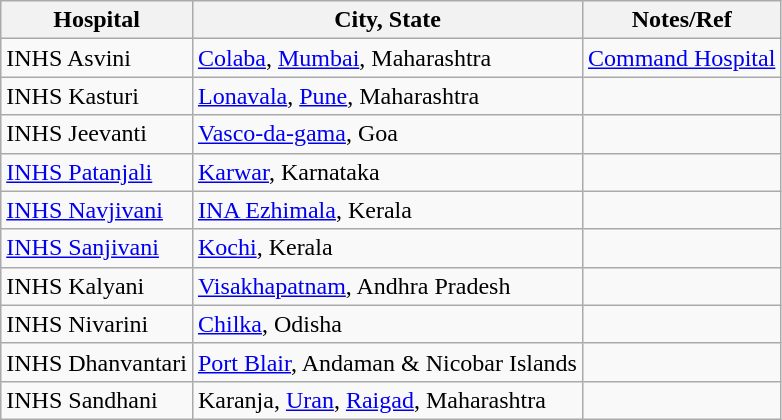<table class="wikitable sortable">
<tr>
<th style="text-align:center;">Hospital</th>
<th style="text-align:center;">City, State</th>
<th style="text-align:center;">Notes/Ref</th>
</tr>
<tr>
<td>INHS Asvini</td>
<td><a href='#'>Colaba</a>, <a href='#'>Mumbai</a>, Maharashtra</td>
<td><a href='#'>Command Hospital</a></td>
</tr>
<tr>
<td>INHS Kasturi</td>
<td><a href='#'>Lonavala</a>, <a href='#'>Pune</a>, Maharashtra</td>
<td></td>
</tr>
<tr>
<td>INHS Jeevanti</td>
<td><a href='#'>Vasco-da-gama</a>, Goa</td>
<td></td>
</tr>
<tr>
<td><a href='#'>INHS Patanjali</a></td>
<td><a href='#'>Karwar</a>, Karnataka</td>
<td></td>
</tr>
<tr>
<td><a href='#'>INHS Navjivani</a></td>
<td><a href='#'>INA Ezhimala</a>, Kerala</td>
<td></td>
</tr>
<tr>
<td><a href='#'>INHS Sanjivani</a></td>
<td><a href='#'>Kochi</a>, Kerala</td>
<td></td>
</tr>
<tr>
<td>INHS Kalyani</td>
<td><a href='#'>Visakhapatnam</a>, Andhra Pradesh</td>
<td></td>
</tr>
<tr>
<td>INHS Nivarini</td>
<td><a href='#'>Chilka</a>, Odisha</td>
<td></td>
</tr>
<tr>
<td>INHS Dhanvantari</td>
<td><a href='#'>Port Blair</a>, Andaman & Nicobar Islands</td>
<td></td>
</tr>
<tr>
<td>INHS Sandhani</td>
<td>Karanja, <a href='#'>Uran</a>, <a href='#'>Raigad</a>, Maharashtra</td>
<td></td>
</tr>
</table>
